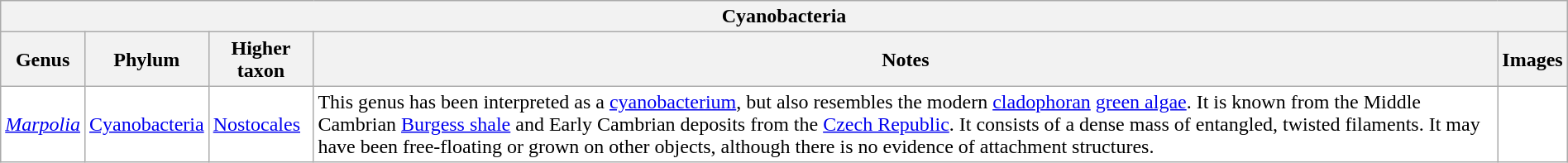<table class="wikitable sortable" style="background:white; width:100%;">
<tr>
<th colspan="5" align="center"><strong>Cyanobacteria</strong></th>
</tr>
<tr>
<th>Genus</th>
<th>Phylum</th>
<th>Higher taxon</th>
<th>Notes</th>
<th>Images</th>
</tr>
<tr>
<td><em><a href='#'>Marpolia</a></em></td>
<td><a href='#'>Cyanobacteria</a></td>
<td><a href='#'>Nostocales</a></td>
<td>This genus has been interpreted as a <a href='#'>cyanobacterium</a>, but also resembles the modern <a href='#'>cladophoran</a> <a href='#'>green algae</a>. It is known from the Middle Cambrian <a href='#'>Burgess shale</a> and Early Cambrian deposits from the <a href='#'>Czech Republic</a>. It consists of a dense mass of entangled, twisted filaments. It may have been free-floating or grown on other objects, although there is no evidence of attachment structures.</td>
<td></td>
</tr>
</table>
